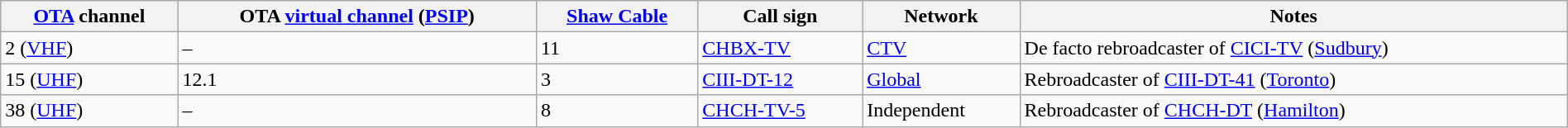<table class="wikitable sortable" width="100%">
<tr>
<th><a href='#'>OTA</a> channel</th>
<th>OTA <a href='#'>virtual channel</a> (<a href='#'>PSIP</a>)</th>
<th><a href='#'>Shaw Cable</a></th>
<th>Call sign</th>
<th>Network</th>
<th>Notes</th>
</tr>
<tr>
<td>2 (<a href='#'>VHF</a>)</td>
<td>–</td>
<td>11</td>
<td><a href='#'>CHBX-TV</a></td>
<td><a href='#'>CTV</a></td>
<td>De facto rebroadcaster of <a href='#'>CICI-TV</a> (<a href='#'>Sudbury</a>)</td>
</tr>
<tr>
<td>15 (<a href='#'>UHF</a>)</td>
<td>12.1</td>
<td>3</td>
<td><a href='#'>CIII-DT-12</a></td>
<td><a href='#'>Global</a></td>
<td>Rebroadcaster of <a href='#'>CIII-DT-41</a> (<a href='#'>Toronto</a>)</td>
</tr>
<tr>
<td>38 (<a href='#'>UHF</a>)</td>
<td>–</td>
<td>8</td>
<td><a href='#'>CHCH-TV-5</a></td>
<td>Independent</td>
<td>Rebroadcaster of <a href='#'>CHCH-DT</a> (<a href='#'>Hamilton</a>)</td>
</tr>
</table>
